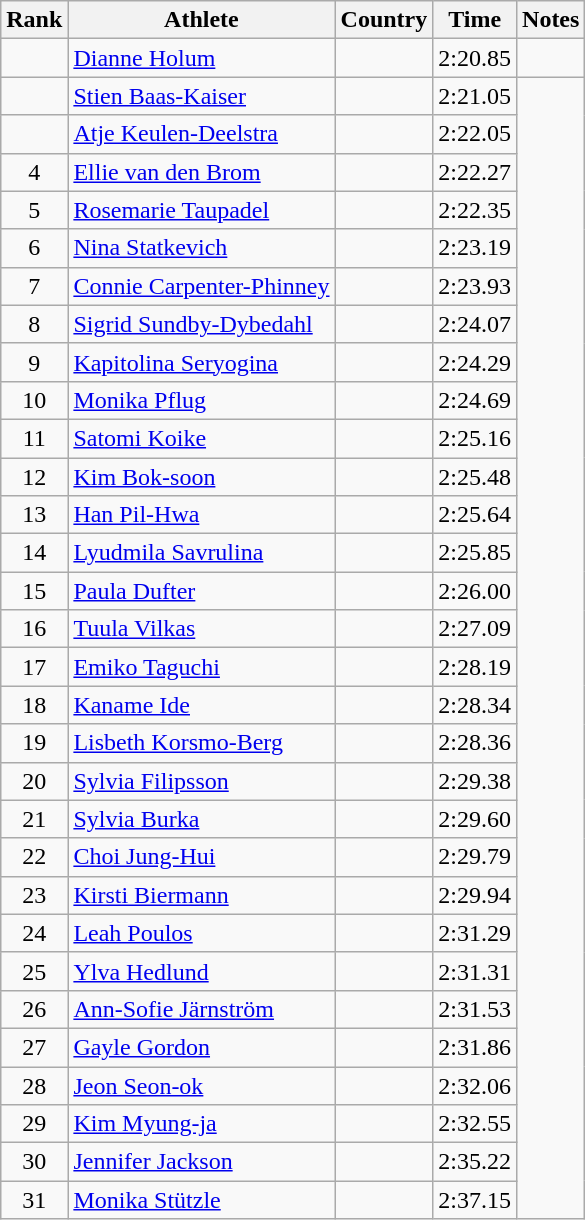<table class="wikitable sortable" style="text-align:center">
<tr>
<th>Rank</th>
<th>Athlete</th>
<th>Country</th>
<th>Time</th>
<th>Notes</th>
</tr>
<tr>
<td></td>
<td align=left><a href='#'>Dianne Holum</a></td>
<td align=left></td>
<td>2:20.85</td>
<td></td>
</tr>
<tr>
<td></td>
<td align=left><a href='#'>Stien Baas-Kaiser</a></td>
<td align=left></td>
<td>2:21.05</td>
</tr>
<tr>
<td></td>
<td align=left><a href='#'>Atje Keulen-Deelstra</a></td>
<td align=left></td>
<td>2:22.05</td>
</tr>
<tr>
<td>4</td>
<td align=left><a href='#'>Ellie van den Brom</a></td>
<td align=left></td>
<td>2:22.27</td>
</tr>
<tr>
<td>5</td>
<td align=left><a href='#'>Rosemarie Taupadel</a></td>
<td align=left></td>
<td>2:22.35</td>
</tr>
<tr>
<td>6</td>
<td align=left><a href='#'>Nina Statkevich</a></td>
<td align=left></td>
<td>2:23.19</td>
</tr>
<tr>
<td>7</td>
<td align=left><a href='#'>Connie Carpenter-Phinney</a></td>
<td align=left></td>
<td>2:23.93</td>
</tr>
<tr>
<td>8</td>
<td align=left><a href='#'>Sigrid Sundby-Dybedahl</a></td>
<td align=left></td>
<td>2:24.07</td>
</tr>
<tr>
<td>9</td>
<td align=left><a href='#'>Kapitolina Seryogina</a></td>
<td align=left></td>
<td>2:24.29</td>
</tr>
<tr>
<td>10</td>
<td align=left><a href='#'>Monika Pflug</a></td>
<td align=left></td>
<td>2:24.69</td>
</tr>
<tr>
<td>11</td>
<td align=left><a href='#'>Satomi Koike</a></td>
<td align=left></td>
<td>2:25.16</td>
</tr>
<tr>
<td>12</td>
<td align=left><a href='#'>Kim Bok-soon</a></td>
<td align=left></td>
<td>2:25.48</td>
</tr>
<tr>
<td>13</td>
<td align=left><a href='#'>Han Pil-Hwa</a></td>
<td align=left></td>
<td>2:25.64</td>
</tr>
<tr>
<td>14</td>
<td align=left><a href='#'>Lyudmila Savrulina</a></td>
<td align=left></td>
<td>2:25.85</td>
</tr>
<tr>
<td>15</td>
<td align=left><a href='#'>Paula Dufter</a></td>
<td align=left></td>
<td>2:26.00</td>
</tr>
<tr>
<td>16</td>
<td align=left><a href='#'>Tuula Vilkas</a></td>
<td align=left></td>
<td>2:27.09</td>
</tr>
<tr>
<td>17</td>
<td align=left><a href='#'>Emiko Taguchi</a></td>
<td align=left></td>
<td>2:28.19</td>
</tr>
<tr>
<td>18</td>
<td align=left><a href='#'>Kaname Ide</a></td>
<td align=left></td>
<td>2:28.34</td>
</tr>
<tr>
<td>19</td>
<td align=left><a href='#'>Lisbeth Korsmo-Berg</a></td>
<td align=left></td>
<td>2:28.36</td>
</tr>
<tr>
<td>20</td>
<td align=left><a href='#'>Sylvia Filipsson</a></td>
<td align=left></td>
<td>2:29.38</td>
</tr>
<tr>
<td>21</td>
<td align=left><a href='#'>Sylvia Burka</a></td>
<td align=left></td>
<td>2:29.60</td>
</tr>
<tr>
<td>22</td>
<td align=left><a href='#'>Choi Jung-Hui</a></td>
<td align=left></td>
<td>2:29.79</td>
</tr>
<tr>
<td>23</td>
<td align=left><a href='#'>Kirsti Biermann</a></td>
<td align=left></td>
<td>2:29.94</td>
</tr>
<tr>
<td>24</td>
<td align=left><a href='#'>Leah Poulos</a></td>
<td align=left></td>
<td>2:31.29</td>
</tr>
<tr>
<td>25</td>
<td align=left><a href='#'>Ylva Hedlund</a></td>
<td align=left></td>
<td>2:31.31</td>
</tr>
<tr>
<td>26</td>
<td align=left><a href='#'>Ann-Sofie Järnström</a></td>
<td align=left></td>
<td>2:31.53</td>
</tr>
<tr>
<td>27</td>
<td align=left><a href='#'>Gayle Gordon</a></td>
<td align=left></td>
<td>2:31.86</td>
</tr>
<tr>
<td>28</td>
<td align=left><a href='#'>Jeon Seon-ok</a></td>
<td align=left></td>
<td>2:32.06</td>
</tr>
<tr>
<td>29</td>
<td align=left><a href='#'>Kim Myung-ja</a></td>
<td align=left></td>
<td>2:32.55</td>
</tr>
<tr>
<td>30</td>
<td align=left><a href='#'>Jennifer Jackson</a></td>
<td align=left></td>
<td>2:35.22</td>
</tr>
<tr>
<td>31</td>
<td align=left><a href='#'>Monika Stützle</a></td>
<td align=left></td>
<td>2:37.15</td>
</tr>
</table>
